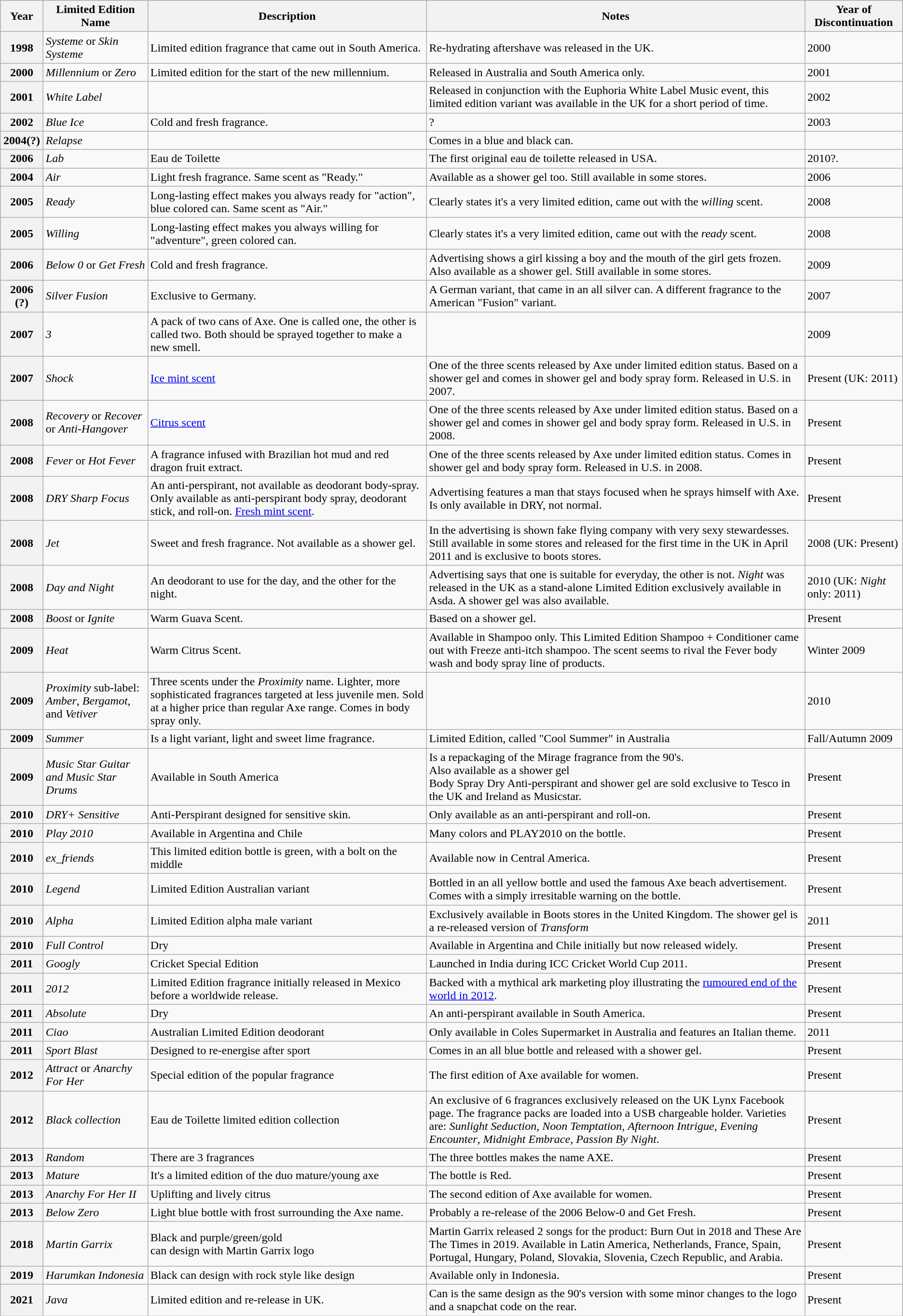<table class="wikitable">
<tr>
<th>Year</th>
<th>Limited Edition Name</th>
<th>Description</th>
<th>Notes</th>
<th>Year of Discontinuation</th>
</tr>
<tr>
<th>1998</th>
<td><em>Systeme</em> or <em>Skin Systeme</em></td>
<td>Limited edition fragrance that came out in South America.</td>
<td>Re-hydrating aftershave was released in the UK.</td>
<td>2000</td>
</tr>
<tr>
<th>2000</th>
<td><em>Millennium</em> or <em>Zero</em></td>
<td>Limited edition for the start of the new millennium.</td>
<td>Released in Australia and South America only.</td>
<td>2001</td>
</tr>
<tr>
<th>2001</th>
<td><em>White Label</em></td>
<td></td>
<td>Released in conjunction with the Euphoria White Label Music event, this limited edition variant was available in the UK for a short period of time.</td>
<td>2002</td>
</tr>
<tr>
<th>2002</th>
<td><em>Blue Ice</em></td>
<td>Cold and fresh fragrance.</td>
<td>?</td>
<td>2003</td>
</tr>
<tr>
<th>2004(?)</th>
<td><em>Relapse</em></td>
<td></td>
<td>Comes in a blue and black can.</td>
</tr>
<tr>
<th>2006</th>
<td><em>Lab</em></td>
<td>Eau de Toilette</td>
<td>The first original eau de toilette released in USA.</td>
<td>2010?.</td>
</tr>
<tr>
<th>2004</th>
<td><em>Air</em></td>
<td>Light fresh fragrance. Same scent as "Ready."</td>
<td>Available as a shower gel too. Still available in some stores.</td>
<td>2006</td>
</tr>
<tr>
<th>2005</th>
<td><em>Ready</em></td>
<td>Long-lasting effect makes you always ready for "action", blue colored can. Same scent as "Air."</td>
<td>Clearly states it's a very limited edition, came out with the <em>willing</em> scent.</td>
<td>2008</td>
</tr>
<tr>
<th>2005</th>
<td><em>Willing</em></td>
<td>Long-lasting effect makes you always willing for "adventure", green colored can.</td>
<td>Clearly states it's a very limited edition, came out with the <em>ready</em> scent.</td>
<td>2008</td>
</tr>
<tr>
<th>2006</th>
<td><em>Below 0</em> or <em>Get Fresh</em></td>
<td>Cold and fresh fragrance.</td>
<td>Advertising shows a girl kissing a boy and the mouth of the girl gets frozen. Also available as a shower gel. Still available in some stores.</td>
<td>2009</td>
</tr>
<tr>
<th>2006 (?)</th>
<td><em>Silver Fusion</em></td>
<td>Exclusive to Germany.</td>
<td>A German variant, that came in an all silver can. A different fragrance to the American "Fusion" variant.</td>
<td>2007</td>
</tr>
<tr>
<th>2007</th>
<td><em>3</em></td>
<td>A pack of two cans of Axe. One is called one, the other is called two. Both should be sprayed together to make a new smell.</td>
<td></td>
<td>2009</td>
</tr>
<tr>
<th>2007</th>
<td><em>Shock</em></td>
<td><a href='#'>Ice mint scent</a></td>
<td>One of the three scents released by Axe under limited edition status. Based on a shower gel and comes in shower gel and body spray form. Released in U.S. in 2007.</td>
<td>Present (UK: 2011)</td>
</tr>
<tr>
<th>2008</th>
<td><em>Recovery</em> or <em>Recover</em> or <em>Anti-Hangover</em></td>
<td><a href='#'>Citrus scent</a></td>
<td>One of the three scents released by Axe under limited edition status. Based on a shower gel and comes in shower gel and body spray form. Released in U.S. in 2008.</td>
<td>Present</td>
</tr>
<tr>
<th>2008</th>
<td><em>Fever</em> or <em>Hot Fever</em></td>
<td>A fragrance infused with Brazilian hot mud and red dragon fruit extract.</td>
<td>One of the three scents released by Axe under limited edition status. Comes in shower gel and body spray form. Released in U.S. in 2008.</td>
<td>Present</td>
</tr>
<tr>
<th>2008</th>
<td><em>DRY Sharp Focus</em></td>
<td>An anti-perspirant, not available as deodorant body-spray. Only available as anti-perspirant body spray, deodorant stick, and roll-on. <a href='#'>Fresh mint scent</a>.</td>
<td>Advertising features a man that stays focused when he sprays himself with Axe. Is only available in DRY, not normal.</td>
<td>Present</td>
</tr>
<tr>
<th>2008</th>
<td><em>Jet</em></td>
<td>Sweet and fresh fragrance. Not available as a shower gel.</td>
<td>In the advertising is shown fake flying company with very sexy stewardesses. Still available in some stores and released for the first time in the UK in April 2011 and is exclusive to boots stores.</td>
<td>2008 (UK: Present)</td>
</tr>
<tr>
<th>2008</th>
<td><em>Day and Night</em></td>
<td>An deodorant to use for the day, and the other for the night.</td>
<td>Advertising says that one is suitable for everyday, the other is not. <em>Night</em> was released in the UK as a stand-alone Limited Edition exclusively available in Asda. A shower gel was also available.</td>
<td>2010 (UK: <em>Night</em> only: 2011)</td>
</tr>
<tr>
<th>2008</th>
<td><em>Boost</em> or <em>Ignite</em></td>
<td>Warm Guava Scent.</td>
<td>Based on a shower gel.</td>
<td>Present</td>
</tr>
<tr>
<th>2009</th>
<td><em>Heat</em></td>
<td>Warm Citrus Scent.</td>
<td>Available in Shampoo only. This Limited Edition Shampoo + Conditioner came out with Freeze anti-itch shampoo. The scent seems to rival the Fever body wash and body spray line of products.</td>
<td>Winter 2009</td>
</tr>
<tr>
<th>2009</th>
<td><em>Proximity</em> sub-label: <em>Amber</em>, <em>Bergamot</em>, and <em>Vetiver</em></td>
<td>Three scents under the <em>Proximity</em> name. Lighter, more sophisticated fragrances targeted at less juvenile men. Sold at a higher price than regular Axe range. Comes in body spray only.</td>
<td></td>
<td>2010</td>
</tr>
<tr>
<th>2009</th>
<td><em>Summer</em></td>
<td>Is a light variant, light and sweet lime fragrance.</td>
<td>Limited Edition, called "Cool Summer" in Australia</td>
<td>Fall/Autumn 2009</td>
</tr>
<tr>
<th>2009</th>
<td><em>Music Star Guitar and Music Star Drums</em></td>
<td>Available in South America</td>
<td>Is a repackaging of the Mirage fragrance from the 90's.<br>Also available as a shower gel<br>Body Spray Dry Anti-perspirant and shower gel are sold exclusive to Tesco in the UK and Ireland as Musicstar.</td>
<td>Present</td>
</tr>
<tr>
<th>2010</th>
<td><em>DRY+ Sensitive</em></td>
<td>Anti-Perspirant designed for sensitive skin.</td>
<td>Only available as an anti-perspirant and roll-on.</td>
<td>Present</td>
</tr>
<tr>
<th>2010</th>
<td><em>Play 2010</em></td>
<td>Available in Argentina and Chile</td>
<td>Many colors and PLAY2010 on the bottle.</td>
<td>Present</td>
</tr>
<tr>
<th>2010</th>
<td><em>ex_friends</em></td>
<td>This limited edition bottle is green, with a bolt on the middle</td>
<td>Available now in Central America.</td>
<td>Present</td>
</tr>
<tr>
<th>2010</th>
<td><em>Legend</em></td>
<td>Limited Edition Australian variant</td>
<td>Bottled in an all yellow bottle and used the famous Axe beach advertisement. Comes with a simply irresitable warning on the bottle.</td>
<td>Present</td>
</tr>
<tr>
<th>2010</th>
<td><em>Alpha</em></td>
<td>Limited Edition alpha male variant</td>
<td>Exclusively available in Boots stores in the United Kingdom. The shower gel is a re-released version of <em>Transform</em></td>
<td>2011</td>
</tr>
<tr>
<th>2010</th>
<td><em>Full Control</em></td>
<td>Dry</td>
<td>Available in Argentina and Chile initially but now released widely.</td>
<td>Present</td>
</tr>
<tr>
<th>2011</th>
<td><em>Googly</em></td>
<td>Cricket Special Edition</td>
<td>Launched in India during ICC Cricket World Cup 2011.</td>
<td>Present</td>
</tr>
<tr>
<th>2011</th>
<td><em>2012</em></td>
<td>Limited Edition fragrance initially released in Mexico before a worldwide release.</td>
<td>Backed with a mythical ark marketing ploy illustrating the <a href='#'>rumoured end of the world in 2012</a>.</td>
<td>Present</td>
</tr>
<tr>
<th>2011</th>
<td><em>Absolute</em></td>
<td>Dry</td>
<td>An anti-perspirant available in South America.</td>
<td>Present</td>
</tr>
<tr>
<th>2011</th>
<td><em>Ciao</em></td>
<td>Australian Limited Edition deodorant</td>
<td>Only available in Coles Supermarket in Australia and features an Italian theme.</td>
<td>2011</td>
</tr>
<tr>
<th>2011</th>
<td><em>Sport Blast</em></td>
<td>Designed to re-energise after sport</td>
<td>Comes in an all blue bottle and released with a shower gel.</td>
<td>Present</td>
</tr>
<tr>
<th>2012</th>
<td><em>Attract</em> or <em>Anarchy For Her</em></td>
<td>Special edition of the popular fragrance</td>
<td>The first edition of Axe available for women.</td>
<td>Present</td>
</tr>
<tr>
<th>2012</th>
<td><em>Black collection</em></td>
<td>Eau de Toilette limited edition collection</td>
<td>An exclusive of 6 fragrances exclusively released on the UK Lynx Facebook page. The fragrance packs are loaded into a USB chargeable holder. Varieties are: <em>Sunlight Seduction</em>, <em>Noon Temptation</em>, <em>Afternoon Intrigue</em>, <em>Evening Encounter</em>, <em>Midnight Embrace</em>, <em>Passion By Night</em>.</td>
<td>Present</td>
</tr>
<tr>
<th>2013</th>
<td><em>Random</em></td>
<td>There are 3 fragrances</td>
<td>The three bottles makes the name AXE.</td>
<td>Present</td>
</tr>
<tr>
<th>2013</th>
<td><em>Mature</em></td>
<td>It's a limited edition of the duo mature/young axe</td>
<td>The bottle is Red.</td>
<td>Present</td>
</tr>
<tr>
<th>2013</th>
<td><em>Anarchy For Her II</em></td>
<td>Uplifting and lively citrus</td>
<td>The second edition of Axe available for women.</td>
<td>Present</td>
</tr>
<tr>
<th>2013</th>
<td><em>Below Zero</em></td>
<td>Light blue bottle with frost surrounding the Axe name.</td>
<td>Probably a re-release of the 2006 Below-0 and Get Fresh.</td>
<td>Present</td>
</tr>
<tr>
<th>2018</th>
<td><em>Martin Garrix</em></td>
<td>Black and purple/green/gold<br>can design with Martin Garrix logo</td>
<td>Martin Garrix released 2 songs for the product: Burn Out in 2018 and These Are The Times in 2019. Available in Latin America, Netherlands, France, Spain, Portugal, Hungary, Poland, Slovakia, Slovenia, Czech Republic, and Arabia.</td>
<td>Present</td>
</tr>
<tr>
<th>2019</th>
<td><em>Harumkan Indonesia</em></td>
<td>Black can design with rock style like design</td>
<td>Available only in Indonesia.</td>
<td>Present</td>
</tr>
<tr>
<th>2021</th>
<td><em>Java</em></td>
<td>Limited edition and re-release in UK.</td>
<td>Can is the same design as the 90's version with some minor changes to the logo and a snapchat code on the rear.</td>
<td>Present</td>
</tr>
</table>
